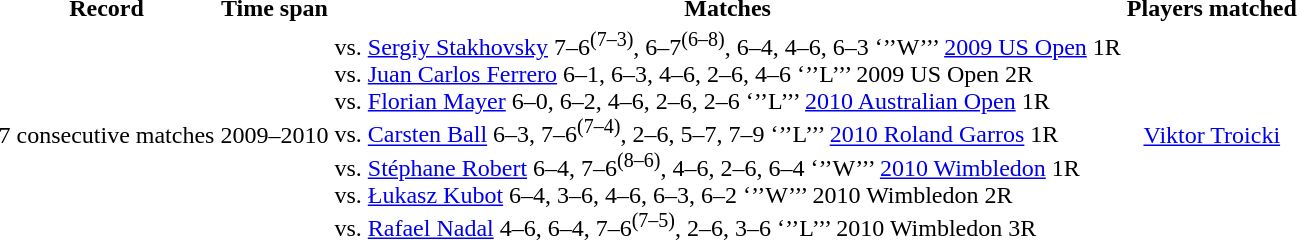<table class=”wikitable collapsible” style=text-align:center>
<tr>
<th>Record</th>
<th>Time span</th>
<th>Matches</th>
<th>Players matched</th>
</tr>
<tr>
<td>7 consecutive matches</td>
<td>2009–2010</td>
<td align=left>vs.  <a href='#'>Sergiy Stakhovsky</a> 7–6<sup>(7–3)</sup>, 6–7<sup>(6–8)</sup>, 6–4, 4–6, 6–3 ‘’’W’’’ <a href='#'>2009 US Open</a> 1R<br>vs.  <a href='#'>Juan Carlos Ferrero</a> 6–1, 6–3, 4–6, 2–6, 4–6 ‘’’L’’’ 2009 US Open 2R<br>vs.  <a href='#'>Florian Mayer</a> 6–0, 6–2, 4–6, 2–6, 2–6 ‘’’L’’’ <a href='#'>2010 Australian Open</a> 1R<br>vs.  <a href='#'>Carsten Ball</a> 6–3, 7–6<sup>(7–4)</sup>, 2–6, 5–7, 7–9 ‘’’L’’’ <a href='#'>2010 Roland Garros</a> 1R<br>vs.  <a href='#'>Stéphane Robert</a> 6–4, 7–6<sup>(8–6)</sup>, 4–6, 2–6, 6–4 ‘’’W’’’ <a href='#'>2010 Wimbledon</a> 1R<br>vs.  <a href='#'>Łukasz Kubot</a> 6–4, 3–6, 4–6, 6–3, 6–2 ‘’’W’’’ 2010 Wimbledon 2R<br>vs.  <a href='#'>Rafael Nadal</a> 4–6, 6–4, 7–6<sup>(7–5)</sup>, 2–6, 3–6 ‘’’L’’’ 2010 Wimbledon 3R</td>
<td> <a href='#'>Viktor Troicki</a></td>
</tr>
</table>
